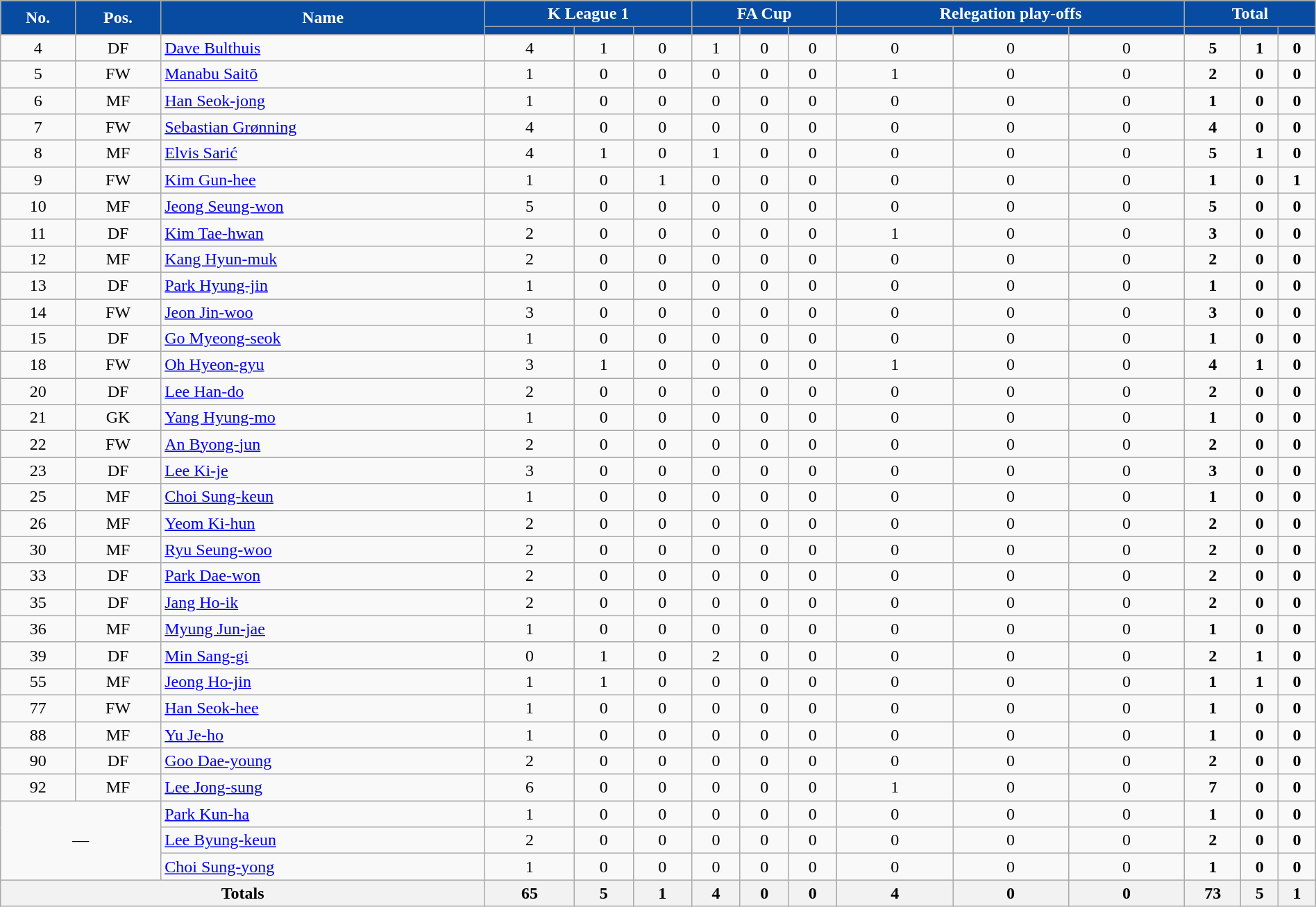<table class="wikitable sortable" style="text-align:center;width:100%;">
<tr>
<th rowspan=2 style=background-color:#074CA1;color:#FFFFFF>No.</th>
<th rowspan=2 style=background-color:#074CA1;color:#FFFFFF>Pos.</th>
<th rowspan=2 style=background-color:#074CA1;color:#FFFFFF>Name</th>
<th colspan=3 style=background:#074CA1;color:#FFFFFF>K League 1</th>
<th colspan=3 style=background:#074CA1;color:#FFFFFF>FA Cup</th>
<th colspan=3 style=background:#074CA1;color:#FFFFFF>Relegation play-offs</th>
<th colspan=3 style=background:#074CA1;color:#FFFFFF>Total</th>
</tr>
<tr>
<th style=background-color:#074CA1;color:#FFFFFF></th>
<th style=background-color:#074CA1;color:#FFFFFF></th>
<th style=background-color:#074CA1;color:#FFFFFF></th>
<th style=background-color:#074CA1;color:#FFFFFF></th>
<th style=background-color:#074CA1;color:#FFFFFF></th>
<th style=background-color:#074CA1;color:#FFFFFF></th>
<th style=background-color:#074CA1;color:#FFFFFF></th>
<th style=background-color:#074CA1;color:#FFFFFF></th>
<th style=background-color:#074CA1;color:#FFFFFF></th>
<th style=background-color:#074CA1;color:#FFFFFF></th>
<th style=background-color:#074CA1;color:#FFFFFF></th>
<th style=background-color:#074CA1;color:#FFFFFF></th>
</tr>
<tr>
<td>4</td>
<td>DF</td>
<td align=left> <a href='#'>Dave Bulthuis</a></td>
<td>4</td>
<td>1</td>
<td>0</td>
<td>1</td>
<td>0</td>
<td>0</td>
<td>0</td>
<td>0</td>
<td>0</td>
<td><strong>5</strong></td>
<td><strong>1</strong></td>
<td><strong>0</strong></td>
</tr>
<tr>
<td>5</td>
<td>FW</td>
<td align=left> <a href='#'>Manabu Saitō</a></td>
<td>1</td>
<td>0</td>
<td>0</td>
<td>0</td>
<td>0</td>
<td>0</td>
<td>1</td>
<td>0</td>
<td>0</td>
<td><strong>2</strong></td>
<td><strong>0</strong></td>
<td><strong>0</strong></td>
</tr>
<tr>
<td>6</td>
<td>MF</td>
<td align=left> <a href='#'>Han Seok-jong</a></td>
<td>1</td>
<td>0</td>
<td>0</td>
<td>0</td>
<td>0</td>
<td>0</td>
<td>0</td>
<td>0</td>
<td>0</td>
<td><strong>1</strong></td>
<td><strong>0</strong></td>
<td><strong>0</strong></td>
</tr>
<tr>
<td>7</td>
<td>FW</td>
<td align=left> <a href='#'>Sebastian Grønning</a></td>
<td>4</td>
<td>0</td>
<td>0</td>
<td>0</td>
<td>0</td>
<td>0</td>
<td>0</td>
<td>0</td>
<td>0</td>
<td><strong>4</strong></td>
<td><strong>0</strong></td>
<td><strong>0</strong></td>
</tr>
<tr>
<td>8</td>
<td>MF</td>
<td align=left> <a href='#'>Elvis Sarić</a></td>
<td>4</td>
<td>1</td>
<td>0</td>
<td>1</td>
<td>0</td>
<td>0</td>
<td>0</td>
<td>0</td>
<td>0</td>
<td><strong>5</strong></td>
<td><strong>1</strong></td>
<td><strong>0</strong></td>
</tr>
<tr>
<td>9</td>
<td>FW</td>
<td align=left> <a href='#'>Kim Gun-hee</a></td>
<td>1</td>
<td>0</td>
<td>1</td>
<td>0</td>
<td>0</td>
<td>0</td>
<td>0</td>
<td>0</td>
<td>0</td>
<td><strong>1</strong></td>
<td><strong>0</strong></td>
<td><strong>1</strong></td>
</tr>
<tr>
<td>10</td>
<td>MF</td>
<td align=left> <a href='#'>Jeong Seung-won</a></td>
<td>5</td>
<td>0</td>
<td>0</td>
<td>0</td>
<td>0</td>
<td>0</td>
<td>0</td>
<td>0</td>
<td>0</td>
<td><strong>5</strong></td>
<td><strong>0</strong></td>
<td><strong>0</strong></td>
</tr>
<tr>
<td>11</td>
<td>DF</td>
<td align=left> <a href='#'>Kim Tae-hwan</a></td>
<td>2</td>
<td>0</td>
<td>0</td>
<td>0</td>
<td>0</td>
<td>0</td>
<td>1</td>
<td>0</td>
<td>0</td>
<td><strong>3</strong></td>
<td><strong>0</strong></td>
<td><strong>0</strong></td>
</tr>
<tr>
<td>12</td>
<td>MF</td>
<td align=left> <a href='#'>Kang Hyun-muk</a></td>
<td>2</td>
<td>0</td>
<td>0</td>
<td>0</td>
<td>0</td>
<td>0</td>
<td>0</td>
<td>0</td>
<td>0</td>
<td><strong>2</strong></td>
<td><strong>0</strong></td>
<td><strong>0</strong></td>
</tr>
<tr>
<td>13</td>
<td>DF</td>
<td align=left> <a href='#'>Park Hyung-jin</a></td>
<td>1</td>
<td>0</td>
<td>0</td>
<td>0</td>
<td>0</td>
<td>0</td>
<td>0</td>
<td>0</td>
<td>0</td>
<td><strong>1</strong></td>
<td><strong>0</strong></td>
<td><strong>0</strong></td>
</tr>
<tr>
<td>14</td>
<td>FW</td>
<td align=left> <a href='#'>Jeon Jin-woo</a></td>
<td>3</td>
<td>0</td>
<td>0</td>
<td>0</td>
<td>0</td>
<td>0</td>
<td>0</td>
<td>0</td>
<td>0</td>
<td><strong>3</strong></td>
<td><strong>0</strong></td>
<td><strong>0</strong></td>
</tr>
<tr>
<td>15</td>
<td>DF</td>
<td align=left> <a href='#'>Go Myeong-seok</a></td>
<td>1</td>
<td>0</td>
<td>0</td>
<td>0</td>
<td>0</td>
<td>0</td>
<td>0</td>
<td>0</td>
<td>0</td>
<td><strong>1</strong></td>
<td><strong>0</strong></td>
<td><strong>0</strong></td>
</tr>
<tr>
<td>18</td>
<td>FW</td>
<td align=left> <a href='#'>Oh Hyeon-gyu</a></td>
<td>3</td>
<td>1</td>
<td>0</td>
<td>0</td>
<td>0</td>
<td>0</td>
<td>1</td>
<td>0</td>
<td>0</td>
<td><strong>4</strong></td>
<td><strong>1</strong></td>
<td><strong>0</strong></td>
</tr>
<tr>
<td>20</td>
<td>DF</td>
<td align=left> <a href='#'>Lee Han-do</a></td>
<td>2</td>
<td>0</td>
<td>0</td>
<td>0</td>
<td>0</td>
<td>0</td>
<td>0</td>
<td>0</td>
<td>0</td>
<td><strong>2</strong></td>
<td><strong>0</strong></td>
<td><strong>0</strong></td>
</tr>
<tr>
<td>21</td>
<td>GK</td>
<td align=left> <a href='#'>Yang Hyung-mo</a></td>
<td>1</td>
<td>0</td>
<td>0</td>
<td>0</td>
<td>0</td>
<td>0</td>
<td>0</td>
<td>0</td>
<td>0</td>
<td><strong>1</strong></td>
<td><strong>0</strong></td>
<td><strong>0</strong></td>
</tr>
<tr>
<td>22</td>
<td>FW</td>
<td align=left> <a href='#'>An Byong-jun</a></td>
<td>2</td>
<td>0</td>
<td>0</td>
<td>0</td>
<td>0</td>
<td>0</td>
<td>0</td>
<td>0</td>
<td>0</td>
<td><strong>2</strong></td>
<td><strong>0</strong></td>
<td><strong>0</strong></td>
</tr>
<tr>
<td>23</td>
<td>DF</td>
<td align=left> <a href='#'>Lee Ki-je</a></td>
<td>3</td>
<td>0</td>
<td>0</td>
<td>0</td>
<td>0</td>
<td>0</td>
<td>0</td>
<td>0</td>
<td>0</td>
<td><strong>3</strong></td>
<td><strong>0</strong></td>
<td><strong>0</strong></td>
</tr>
<tr>
<td>25</td>
<td>MF</td>
<td align=left> <a href='#'>Choi Sung-keun</a></td>
<td>1</td>
<td>0</td>
<td>0</td>
<td>0</td>
<td>0</td>
<td>0</td>
<td>0</td>
<td>0</td>
<td>0</td>
<td><strong>1</strong></td>
<td><strong>0</strong></td>
<td><strong>0</strong></td>
</tr>
<tr>
<td>26</td>
<td>MF</td>
<td align=left> <a href='#'>Yeom Ki-hun</a></td>
<td>2</td>
<td>0</td>
<td>0</td>
<td>0</td>
<td>0</td>
<td>0</td>
<td>0</td>
<td>0</td>
<td>0</td>
<td><strong>2</strong></td>
<td><strong>0</strong></td>
<td><strong>0</strong></td>
</tr>
<tr>
<td>30</td>
<td>MF</td>
<td align=left> <a href='#'>Ryu Seung-woo</a></td>
<td>2</td>
<td>0</td>
<td>0</td>
<td>0</td>
<td>0</td>
<td>0</td>
<td>0</td>
<td>0</td>
<td>0</td>
<td><strong>2</strong></td>
<td><strong>0</strong></td>
<td><strong>0</strong></td>
</tr>
<tr>
<td>33</td>
<td>DF</td>
<td align=left> <a href='#'>Park Dae-won</a></td>
<td>2</td>
<td>0</td>
<td>0</td>
<td>0</td>
<td>0</td>
<td>0</td>
<td>0</td>
<td>0</td>
<td>0</td>
<td><strong>2</strong></td>
<td><strong>0</strong></td>
<td><strong>0</strong></td>
</tr>
<tr>
<td>35</td>
<td>DF</td>
<td align=left> <a href='#'>Jang Ho-ik</a></td>
<td>2</td>
<td>0</td>
<td>0</td>
<td>0</td>
<td>0</td>
<td>0</td>
<td>0</td>
<td>0</td>
<td>0</td>
<td><strong>2</strong></td>
<td><strong>0</strong></td>
<td><strong>0</strong></td>
</tr>
<tr>
<td>36</td>
<td>MF</td>
<td align=left> <a href='#'>Myung Jun-jae</a></td>
<td>1</td>
<td>0</td>
<td>0</td>
<td>0</td>
<td>0</td>
<td>0</td>
<td>0</td>
<td>0</td>
<td>0</td>
<td><strong>1</strong></td>
<td><strong>0</strong></td>
<td><strong>0</strong></td>
</tr>
<tr>
<td>39</td>
<td>DF</td>
<td align=left> <a href='#'>Min Sang-gi</a></td>
<td>0</td>
<td>1</td>
<td>0</td>
<td>2</td>
<td>0</td>
<td>0</td>
<td>0</td>
<td>0</td>
<td>0</td>
<td><strong>2</strong></td>
<td><strong>1</strong></td>
<td><strong>0</strong></td>
</tr>
<tr>
<td>55</td>
<td>MF</td>
<td align=left> <a href='#'>Jeong Ho-jin</a></td>
<td>1</td>
<td>1</td>
<td>0</td>
<td>0</td>
<td>0</td>
<td>0</td>
<td>0</td>
<td>0</td>
<td>0</td>
<td><strong>1</strong></td>
<td><strong>1</strong></td>
<td><strong>0</strong></td>
</tr>
<tr>
<td>77</td>
<td>FW</td>
<td align=left> <a href='#'>Han Seok-hee</a></td>
<td>1</td>
<td>0</td>
<td>0</td>
<td>0</td>
<td>0</td>
<td>0</td>
<td>0</td>
<td>0</td>
<td>0</td>
<td><strong>1</strong></td>
<td><strong>0</strong></td>
<td><strong>0</strong></td>
</tr>
<tr>
<td>88</td>
<td>MF</td>
<td align=left> <a href='#'>Yu Je-ho</a></td>
<td>1</td>
<td>0</td>
<td>0</td>
<td>0</td>
<td>0</td>
<td>0</td>
<td>0</td>
<td>0</td>
<td>0</td>
<td><strong>1</strong></td>
<td><strong>0</strong></td>
<td><strong>0</strong></td>
</tr>
<tr>
<td>90</td>
<td>DF</td>
<td align=left> <a href='#'>Goo Dae-young</a></td>
<td>2</td>
<td>0</td>
<td>0</td>
<td>0</td>
<td>0</td>
<td>0</td>
<td>0</td>
<td>0</td>
<td>0</td>
<td><strong>2</strong></td>
<td><strong>0</strong></td>
<td><strong>0</strong></td>
</tr>
<tr>
<td>92</td>
<td>MF</td>
<td align=left> <a href='#'>Lee Jong-sung</a></td>
<td>6</td>
<td>0</td>
<td>0</td>
<td>0</td>
<td>0</td>
<td>0</td>
<td>1</td>
<td>0</td>
<td>0</td>
<td><strong>7</strong></td>
<td><strong>0</strong></td>
<td><strong>0</strong></td>
</tr>
<tr>
<td colspan="2" rowspan="3">—</td>
<td align=left> <a href='#'>Park Kun-ha</a></td>
<td>1</td>
<td>0</td>
<td>0</td>
<td>0</td>
<td>0</td>
<td>0</td>
<td>0</td>
<td>0</td>
<td>0</td>
<td><strong>1</strong></td>
<td><strong>0</strong></td>
<td><strong>0</strong></td>
</tr>
<tr>
<td align=left> <a href='#'>Lee Byung-keun</a></td>
<td>2</td>
<td>0</td>
<td>0</td>
<td>0</td>
<td>0</td>
<td>0</td>
<td>0</td>
<td>0</td>
<td>0</td>
<td><strong>2</strong></td>
<td><strong>0</strong></td>
<td><strong>0</strong></td>
</tr>
<tr>
<td align=left> <a href='#'>Choi Sung-yong</a></td>
<td>1</td>
<td>0</td>
<td>0</td>
<td>0</td>
<td>0</td>
<td>0</td>
<td>0</td>
<td>0</td>
<td>0</td>
<td><strong>1</strong></td>
<td><strong>0</strong></td>
<td><strong>0</strong></td>
</tr>
<tr>
<th colspan=3>Totals</th>
<th>65</th>
<th>5</th>
<th>1</th>
<th>4</th>
<th>0</th>
<th>0</th>
<th>4</th>
<th>0</th>
<th>0</th>
<th>73</th>
<th>5</th>
<th>1</th>
</tr>
</table>
